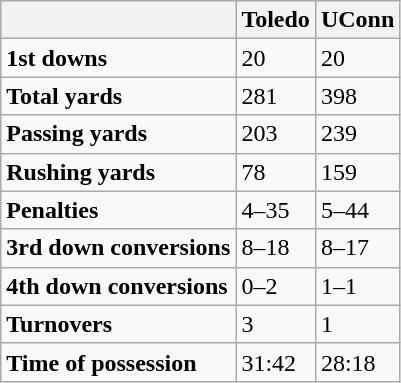<table class="wikitable">
<tr>
<th></th>
<th>Toledo</th>
<th>UConn</th>
</tr>
<tr>
<td><strong>1st downs</strong></td>
<td>20</td>
<td>20</td>
</tr>
<tr>
<td><strong>Total yards</strong></td>
<td>281</td>
<td>398</td>
</tr>
<tr>
<td><strong>Passing yards</strong></td>
<td>203</td>
<td>239</td>
</tr>
<tr>
<td><strong>Rushing yards</strong></td>
<td>78</td>
<td>159</td>
</tr>
<tr>
<td><strong>Penalties</strong></td>
<td>4–35</td>
<td>5–44</td>
</tr>
<tr>
<td><strong>3rd down conversions</strong></td>
<td>8–18</td>
<td>8–17</td>
</tr>
<tr>
<td><strong>4th down conversions</strong></td>
<td>0–2</td>
<td>1–1</td>
</tr>
<tr>
<td><strong>Turnovers</strong></td>
<td>3</td>
<td>1</td>
</tr>
<tr>
<td><strong>Time of possession</strong></td>
<td>31:42</td>
<td>28:18</td>
</tr>
</table>
